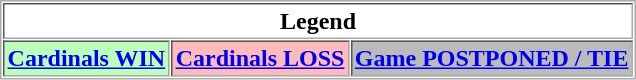<table border="1" cellpadding="2" cellspacing="1" style="margin:auto; border:1px solid #aaa;">
<tr>
<th colspan="3">Legend</th>
</tr>
<tr>
<th bgcolor="bbffbb"><a href='#'>Cardinals WIN</a></th>
<th bgcolor="ffbbbb"><a href='#'>Cardinals LOSS</a></th>
<th bgcolor="bbbbbb"><a href='#'>Game POSTPONED / TIE</a><br></th>
</tr>
</table>
